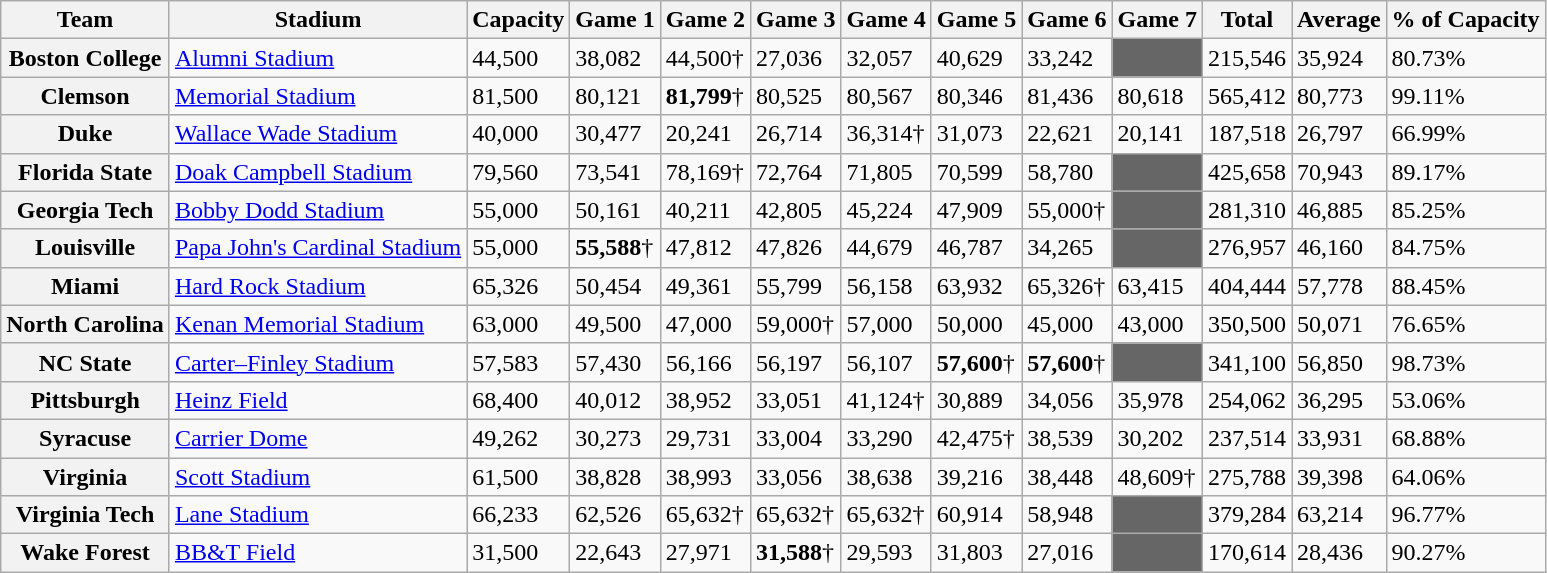<table class="wikitable sortable">
<tr>
<th>Team</th>
<th>Stadium</th>
<th>Capacity</th>
<th>Game 1</th>
<th>Game 2</th>
<th>Game 3</th>
<th>Game 4</th>
<th>Game 5</th>
<th>Game 6</th>
<th>Game 7</th>
<th>Total</th>
<th>Average</th>
<th>% of Capacity</th>
</tr>
<tr>
<th style=>Boston College</th>
<td><a href='#'>Alumni Stadium</a></td>
<td>44,500</td>
<td>38,082</td>
<td>44,500†</td>
<td>27,036</td>
<td>32,057</td>
<td>40,629</td>
<td>33,242</td>
<td style="background:#666666;"></td>
<td>215,546</td>
<td>35,924</td>
<td>80.73%</td>
</tr>
<tr>
<th style=>Clemson</th>
<td><a href='#'>Memorial Stadium</a></td>
<td>81,500</td>
<td>80,121</td>
<td><strong>81,799</strong>†</td>
<td>80,525</td>
<td>80,567</td>
<td>80,346</td>
<td>81,436</td>
<td>80,618</td>
<td>565,412</td>
<td>80,773</td>
<td>99.11%</td>
</tr>
<tr>
<th style=>Duke</th>
<td><a href='#'>Wallace Wade Stadium</a></td>
<td>40,000</td>
<td>30,477</td>
<td>20,241</td>
<td>26,714</td>
<td>36,314†</td>
<td>31,073</td>
<td>22,621</td>
<td>20,141</td>
<td>187,518</td>
<td>26,797</td>
<td>66.99%</td>
</tr>
<tr>
<th style=>Florida State</th>
<td><a href='#'>Doak Campbell Stadium</a></td>
<td>79,560</td>
<td>73,541</td>
<td>78,169†</td>
<td>72,764</td>
<td>71,805</td>
<td>70,599</td>
<td>58,780</td>
<td style="background:#666666;"></td>
<td>425,658</td>
<td>70,943</td>
<td>89.17%</td>
</tr>
<tr>
<th style=>Georgia Tech</th>
<td><a href='#'>Bobby Dodd Stadium</a></td>
<td>55,000</td>
<td>50,161</td>
<td>40,211</td>
<td>42,805</td>
<td>45,224</td>
<td>47,909</td>
<td>55,000†</td>
<td style="background:#666666;"></td>
<td>281,310</td>
<td>46,885</td>
<td>85.25%</td>
</tr>
<tr>
<th style=>Louisville</th>
<td><a href='#'>Papa John's Cardinal Stadium</a></td>
<td>55,000</td>
<td><strong>55,588</strong>†</td>
<td>47,812</td>
<td>47,826</td>
<td>44,679</td>
<td>46,787</td>
<td>34,265</td>
<td style="background:#666666;"></td>
<td>276,957</td>
<td>46,160</td>
<td>84.75%</td>
</tr>
<tr>
<th style=>Miami</th>
<td><a href='#'>Hard Rock Stadium</a></td>
<td>65,326</td>
<td>50,454</td>
<td>49,361</td>
<td>55,799</td>
<td>56,158</td>
<td>63,932</td>
<td>65,326†</td>
<td>63,415</td>
<td>404,444</td>
<td>57,778</td>
<td>88.45%</td>
</tr>
<tr>
<th style=>North Carolina</th>
<td><a href='#'>Kenan Memorial Stadium</a></td>
<td>63,000</td>
<td>49,500</td>
<td>47,000</td>
<td>59,000†</td>
<td>57,000</td>
<td>50,000</td>
<td>45,000</td>
<td>43,000</td>
<td>350,500</td>
<td>50,071</td>
<td>76.65%</td>
</tr>
<tr>
<th style=>NC State</th>
<td><a href='#'>Carter–Finley Stadium</a></td>
<td>57,583</td>
<td>57,430</td>
<td>56,166</td>
<td>56,197</td>
<td>56,107</td>
<td><strong>57,600</strong>†</td>
<td><strong>57,600</strong>†</td>
<td style="background:#666666;"></td>
<td>341,100</td>
<td>56,850</td>
<td>98.73%</td>
</tr>
<tr>
<th style=>Pittsburgh</th>
<td><a href='#'>Heinz Field</a></td>
<td>68,400</td>
<td>40,012</td>
<td>38,952</td>
<td>33,051</td>
<td>41,124†</td>
<td>30,889</td>
<td>34,056</td>
<td>35,978</td>
<td>254,062</td>
<td>36,295</td>
<td>53.06%</td>
</tr>
<tr>
<th style=>Syracuse</th>
<td><a href='#'>Carrier Dome</a></td>
<td>49,262</td>
<td>30,273</td>
<td>29,731</td>
<td>33,004</td>
<td>33,290</td>
<td>42,475†</td>
<td>38,539</td>
<td>30,202</td>
<td>237,514</td>
<td>33,931</td>
<td>68.88%</td>
</tr>
<tr>
<th style=>Virginia</th>
<td><a href='#'>Scott Stadium</a></td>
<td>61,500</td>
<td>38,828</td>
<td>38,993</td>
<td>33,056</td>
<td>38,638</td>
<td>39,216</td>
<td>38,448</td>
<td>48,609†</td>
<td>275,788</td>
<td>39,398</td>
<td>64.06%</td>
</tr>
<tr>
<th style=>Virginia Tech</th>
<td><a href='#'>Lane Stadium</a></td>
<td>66,233</td>
<td>62,526</td>
<td>65,632†</td>
<td>65,632†</td>
<td>65,632†</td>
<td>60,914</td>
<td>58,948</td>
<td style="background:#666666;"></td>
<td>379,284</td>
<td>63,214</td>
<td>96.77%</td>
</tr>
<tr>
<th style=>Wake Forest</th>
<td><a href='#'>BB&T Field</a></td>
<td>31,500</td>
<td>22,643</td>
<td>27,971</td>
<td><strong>31,588</strong>†</td>
<td>29,593</td>
<td>31,803</td>
<td>27,016</td>
<td style="background:#666666;"></td>
<td>170,614</td>
<td>28,436</td>
<td>90.27%</td>
</tr>
</table>
